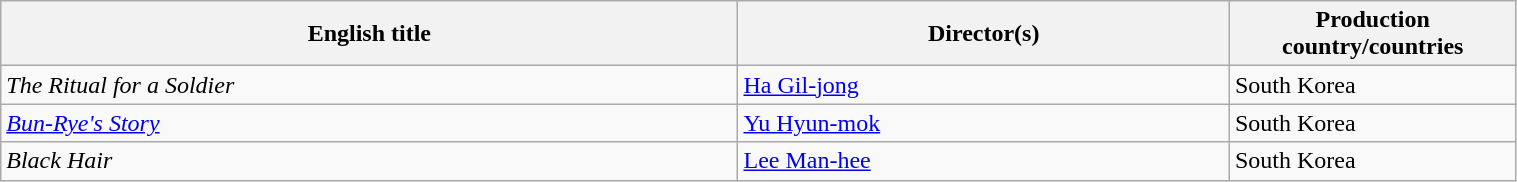<table class="sortable wikitable" width="80%" cellpadding="5">
<tr>
<th width="30%">English title</th>
<th width="20%">Director(s)</th>
<th width="10%">Production country/countries</th>
</tr>
<tr>
<td><em>The Ritual for a Soldier</em></td>
<td><a href='#'>Ha Gil-jong</a></td>
<td>South Korea</td>
</tr>
<tr>
<td><em><a href='#'>Bun-Rye's Story</a></em></td>
<td><a href='#'>Yu Hyun-mok</a></td>
<td>South Korea</td>
</tr>
<tr>
<td><em>Black Hair</em></td>
<td><a href='#'>Lee Man-hee</a></td>
<td>South Korea</td>
</tr>
</table>
